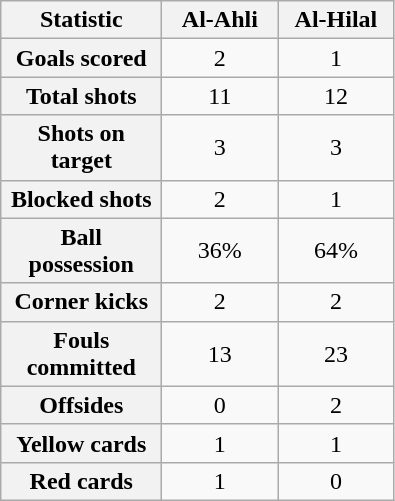<table class="wikitable plainrowheaders" style="text-align:center">
<tr>
<th scope="col" style="width:100px">Statistic</th>
<th scope="col" style="width:70px">Al-Ahli</th>
<th scope="col" style="width:70px">Al-Hilal</th>
</tr>
<tr>
<th scope=row>Goals scored</th>
<td>2</td>
<td>1</td>
</tr>
<tr>
<th scope=row>Total shots</th>
<td>11</td>
<td>12</td>
</tr>
<tr>
<th scope=row>Shots on target</th>
<td>3</td>
<td>3</td>
</tr>
<tr>
<th scope=row>Blocked shots</th>
<td>2</td>
<td>1</td>
</tr>
<tr>
<th scope=row>Ball possession</th>
<td>36%</td>
<td>64%</td>
</tr>
<tr>
<th scope=row>Corner kicks</th>
<td>2</td>
<td>2</td>
</tr>
<tr>
<th scope=row>Fouls committed</th>
<td>13</td>
<td>23</td>
</tr>
<tr>
<th scope=row>Offsides</th>
<td>0</td>
<td>2</td>
</tr>
<tr>
<th scope=row>Yellow cards</th>
<td>1</td>
<td>1</td>
</tr>
<tr>
<th scope=row>Red cards</th>
<td>1</td>
<td>0</td>
</tr>
</table>
